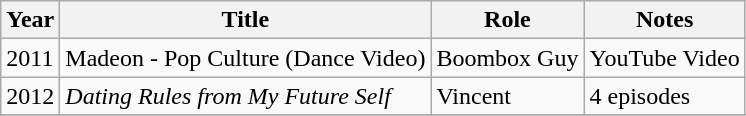<table class="wikitable sortable">
<tr>
<th>Year</th>
<th>Title</th>
<th>Role</th>
<th class="unsortable">Notes</th>
</tr>
<tr>
<td>2011</td>
<td>Madeon - Pop Culture (Dance Video) </td>
<td>Boombox Guy</td>
<td>YouTube Video</td>
</tr>
<tr>
<td>2012</td>
<td><em>Dating Rules from My Future Self</em></td>
<td>Vincent</td>
<td>4 episodes</td>
</tr>
<tr>
</tr>
</table>
